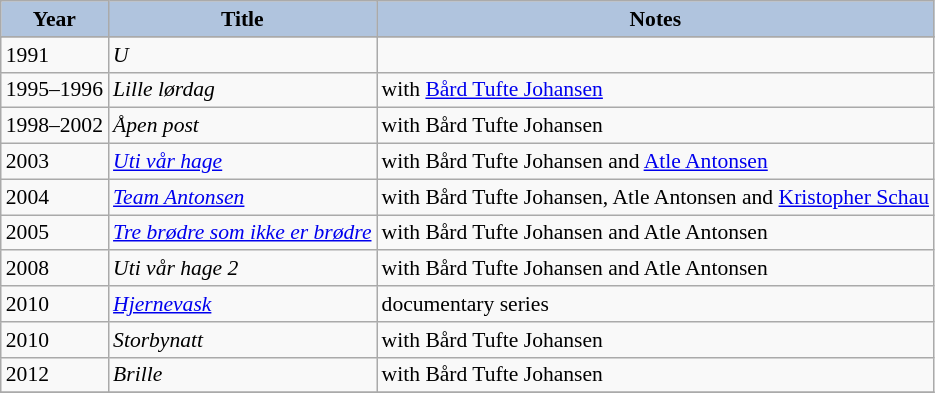<table class="wikitable" style="font-size:90%;">
<tr>
<th style="background:#B0C4DE;">Year</th>
<th style="background:#B0C4DE;">Title</th>
<th style="background:#B0C4DE;">Notes</th>
</tr>
<tr>
</tr>
<tr>
<td>1991</td>
<td><em>U</em></td>
<td></td>
</tr>
<tr>
<td>1995–1996</td>
<td><em>Lille lørdag</em></td>
<td>with <a href='#'>Bård Tufte Johansen</a></td>
</tr>
<tr>
<td>1998–2002</td>
<td><em>Åpen post</em></td>
<td>with Bård Tufte Johansen</td>
</tr>
<tr>
<td>2003</td>
<td><em><a href='#'>Uti vår hage</a></em></td>
<td>with Bård Tufte Johansen and <a href='#'>Atle Antonsen</a></td>
</tr>
<tr>
<td>2004</td>
<td><em><a href='#'>Team Antonsen</a></em></td>
<td>with Bård Tufte Johansen, Atle Antonsen and <a href='#'>Kristopher Schau</a></td>
</tr>
<tr>
<td>2005</td>
<td><em><a href='#'>Tre brødre som ikke er brødre</a></em></td>
<td>with Bård Tufte Johansen and Atle Antonsen</td>
</tr>
<tr>
<td>2008</td>
<td><em>Uti vår hage 2</em></td>
<td>with Bård Tufte Johansen and Atle Antonsen</td>
</tr>
<tr>
<td>2010</td>
<td><em><a href='#'>Hjernevask</a></em></td>
<td>documentary series</td>
</tr>
<tr>
<td>2010</td>
<td><em>Storbynatt</em></td>
<td>with Bård Tufte Johansen</td>
</tr>
<tr>
<td>2012</td>
<td><em>Brille</em></td>
<td>with Bård Tufte Johansen</td>
</tr>
<tr>
</tr>
</table>
